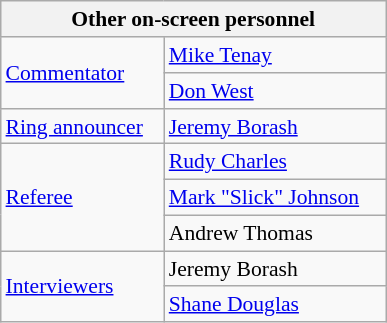<table align="right" class="wikitable" style="border:1px; font-size:90%; margin-left:1em;">
<tr>
<th colspan=2 width=250><strong>Other on-screen personnel</strong></th>
</tr>
<tr>
<td rowspan=2><a href='#'>Commentator</a></td>
<td><a href='#'>Mike Tenay</a></td>
</tr>
<tr>
<td><a href='#'>Don West</a></td>
</tr>
<tr>
<td rowspan=1><a href='#'>Ring announcer</a></td>
<td><a href='#'>Jeremy Borash</a></td>
</tr>
<tr>
<td rowspan=3><a href='#'>Referee</a></td>
<td><a href='#'>Rudy Charles</a></td>
</tr>
<tr>
<td><a href='#'>Mark "Slick" Johnson</a></td>
</tr>
<tr>
<td>Andrew Thomas</td>
</tr>
<tr>
<td rowspan=2><a href='#'>Interviewers</a></td>
<td>Jeremy Borash</td>
</tr>
<tr>
<td><a href='#'>Shane Douglas</a></td>
</tr>
</table>
